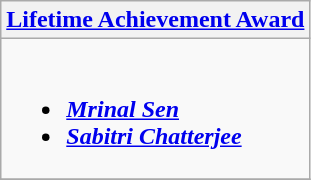<table class="wikitable">
<tr>
<th colspan=2; style="text-align: left;"><a href='#'>Lifetime Achievement Award</a></th>
</tr>
<tr>
<td><br><ul><li><strong><em><a href='#'>Mrinal Sen</a></em></strong></li><li><strong><em><a href='#'>Sabitri Chatterjee</a></em></strong></li></ul></td>
</tr>
<tr>
</tr>
</table>
